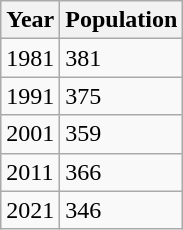<table class=wikitable>
<tr>
<th>Year</th>
<th>Population</th>
</tr>
<tr>
<td>1981</td>
<td>381</td>
</tr>
<tr>
<td>1991</td>
<td>375</td>
</tr>
<tr>
<td>2001</td>
<td>359</td>
</tr>
<tr>
<td>2011</td>
<td>366</td>
</tr>
<tr>
<td>2021</td>
<td>346</td>
</tr>
</table>
